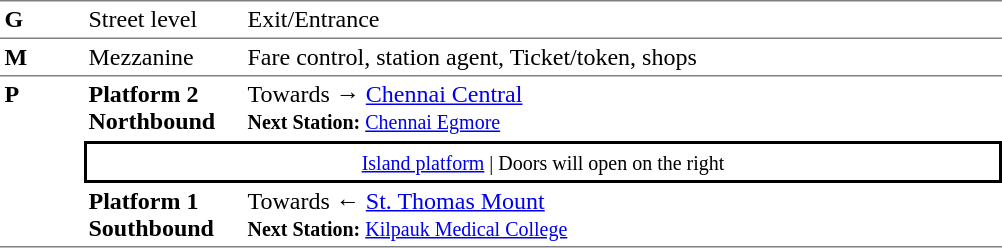<table table border=0 cellspacing=0 cellpadding=3>
<tr>
<td style="border-top:solid 1px gray;border-bottom:solid 1px gray;" width=50 valign=top><strong>G</strong></td>
<td style="border-top:solid 1px gray;border-bottom:solid 1px gray;" width=100 valign=top>Street level</td>
<td style="border-top:solid 1px gray;border-bottom:solid 1px gray;" width=390 valign=top>Exit/Entrance</td>
</tr>
<tr>
<td style="border-bottom:solid 1px gray;"><strong>M</strong></td>
<td style="border-bottom:solid 1px gray;">Mezzanine</td>
<td style="border-bottom:solid 1px gray;">Fare control, station agent, Ticket/token, shops</td>
</tr>
<tr>
<td style="border-bottom:solid 1px gray;" width=50 rowspan=3 valign=top><strong>P</strong></td>
<td style="border-bottom:solid 1px white;" width=100><span><strong>Platform 2</strong><br><strong>Northbound</strong></span></td>
<td style="border-bottom:solid 1px white;" width=500>Towards → <a href='#'>Chennai Central</a><br><small><strong>Next Station:</strong> <a href='#'>Chennai Egmore</a></small></td>
</tr>
<tr>
<td style="border-top:solid 2px black;border-right:solid 2px black;border-left:solid 2px black;border-bottom:solid 2px black;text-align:center;" colspan=2><small><a href='#'>Island platform</a> | Doors will open on the right </small></td>
</tr>
<tr>
<td style="border-bottom:solid 1px gray;" width=100><span><strong>Platform 1</strong><br><strong>Southbound</strong></span></td>
<td style="border-bottom:solid 1px gray;" width="500">Towards ← <a href='#'>St. Thomas Mount</a><br><small><strong>Next Station:</strong> <a href='#'>Kilpauk Medical College</a></small></td>
</tr>
</table>
